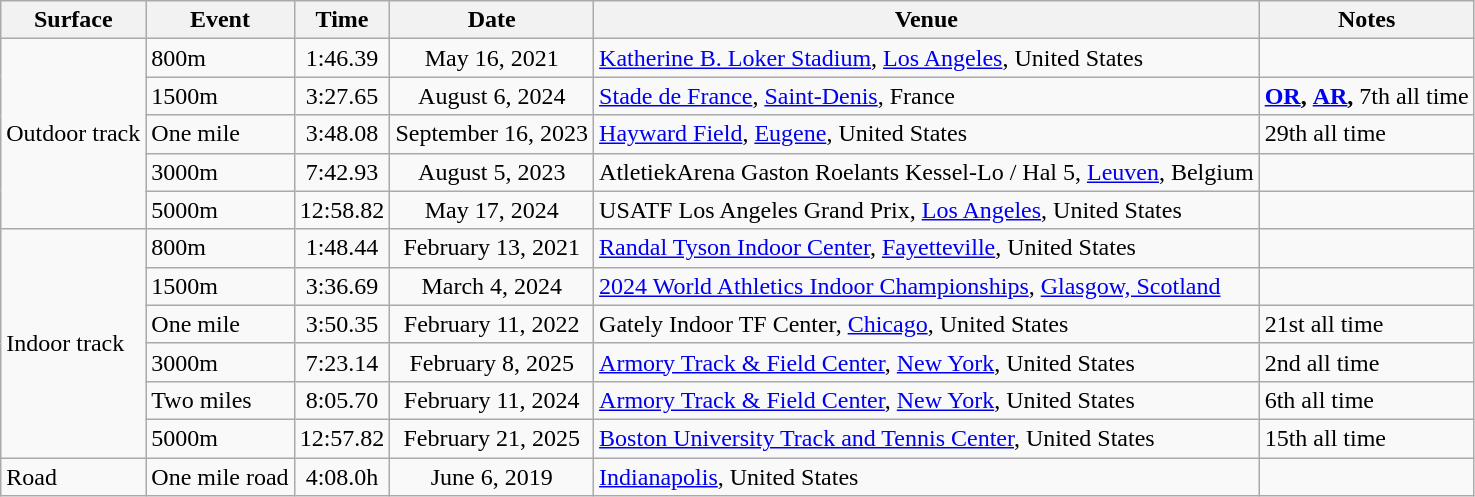<table class="wikitable sortable">
<tr>
<th>Surface</th>
<th>Event</th>
<th>Time</th>
<th>Date</th>
<th>Venue</th>
<th>Notes</th>
</tr>
<tr>
<td rowspan="5">Outdoor track</td>
<td>800m</td>
<td align="center">1:46.39</td>
<td align="center">May 16, 2021</td>
<td><a href='#'>Katherine B. Loker Stadium</a>, <a href='#'>Los Angeles</a>, United States</td>
<td></td>
</tr>
<tr>
<td>1500m</td>
<td align="center">3:27.65</td>
<td align="center">August 6, 2024</td>
<td><a href='#'>Stade de France</a>, <a href='#'>Saint-Denis</a>, France</td>
<td><strong><a href='#'>OR</a>,</strong> <strong><a href='#'>AR</a></strong><strong>,</strong> 7th all time</td>
</tr>
<tr>
<td>One mile</td>
<td align="center">3:48.08</td>
<td align="center">September 16, 2023</td>
<td><a href='#'>Hayward Field</a>, <a href='#'>Eugene</a>, United States</td>
<td>29th all time</td>
</tr>
<tr>
<td>3000m</td>
<td align="center">7:42.93</td>
<td align="center">August 5, 2023</td>
<td>AtletiekArena Gaston Roelants Kessel-Lo / Hal 5, <a href='#'>Leuven</a>, Belgium</td>
<td></td>
</tr>
<tr>
<td>5000m</td>
<td align="center">12:58.82</td>
<td align="center">May 17, 2024</td>
<td>USATF Los Angeles Grand Prix, <a href='#'>Los Angeles</a>, United States</td>
<td></td>
</tr>
<tr>
<td rowspan="6">Indoor track</td>
<td>800m</td>
<td align="center">1:48.44</td>
<td align="center">February 13, 2021</td>
<td><a href='#'>Randal Tyson Indoor Center</a>, <a href='#'>Fayetteville</a>, United States</td>
<td></td>
</tr>
<tr>
<td>1500m</td>
<td align="center">3:36.69</td>
<td align="center">March 4, 2024</td>
<td><a href='#'>2024 World Athletics Indoor Championships</a>, <a href='#'>Glasgow, Scotland</a></td>
<td></td>
</tr>
<tr>
<td>One mile</td>
<td align="center">3:50.35</td>
<td align="center">February 11, 2022</td>
<td>Gately Indoor TF Center, <a href='#'>Chicago</a>, United States</td>
<td>21st all time</td>
</tr>
<tr>
<td>3000m</td>
<td align="center">7:23.14</td>
<td align="center">February 8, 2025</td>
<td><a href='#'>Armory Track & Field Center</a>, <a href='#'>New York</a>, United States</td>
<td>2nd all time</td>
</tr>
<tr>
<td>Two miles</td>
<td align="center">8:05.70</td>
<td align="center">February 11, 2024</td>
<td><a href='#'>Armory Track & Field Center</a>, <a href='#'>New York</a>, United States</td>
<td>6th all time</td>
</tr>
<tr>
<td>5000m</td>
<td align="center">12:57.82</td>
<td align="center">February 21, 2025</td>
<td><a href='#'>Boston University Track and Tennis Center</a>, United States</td>
<td>15th all time</td>
</tr>
<tr>
<td rowspan="1">Road</td>
<td>One mile road</td>
<td align="center">4:08.0h</td>
<td align="center">June 6, 2019</td>
<td><a href='#'>Indianapolis</a>, United States</td>
<td></td>
</tr>
</table>
